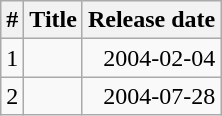<table class="wikitable">
<tr>
<th>#</th>
<th>Title</th>
<th>Release date</th>
</tr>
<tr>
<td>1</td>
<td align="left"></td>
<td align="right">2004-02-04</td>
</tr>
<tr>
<td>2</td>
<td align="left"></td>
<td align="right">2004-07-28</td>
</tr>
</table>
